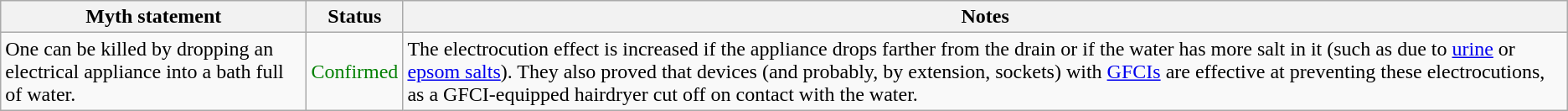<table class="wikitable plainrowheaders">
<tr>
<th>Myth statement</th>
<th>Status</th>
<th>Notes</th>
</tr>
<tr>
<td>One can be killed by dropping an electrical appliance into a bath full of water.</td>
<td style="color:green">Confirmed</td>
<td>The electrocution effect is increased if the appliance drops farther from the drain or if the water has more salt in it (such as due to <a href='#'>urine</a> or <a href='#'>epsom salts</a>). They also proved that devices (and probably, by extension, sockets) with <a href='#'>GFCIs</a> are effective at preventing these electrocutions, as a GFCI-equipped hairdryer cut off on contact with the water.</td>
</tr>
</table>
